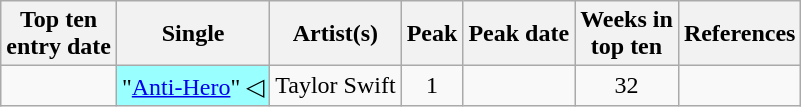<table class="wikitable sortable">
<tr>
<th>Top ten<br>entry date</th>
<th>Single</th>
<th>Artist(s)</th>
<th data-sort-type="number">Peak</th>
<th>Peak date</th>
<th data-sort-type="number">Weeks in<br>top ten</th>
<th>References</th>
</tr>
<tr>
<td></td>
<td style="background:#9ff;">"<a href='#'>Anti-Hero</a>" ◁</td>
<td>Taylor Swift</td>
<td style="text-align:center;">1</td>
<td></td>
<td style="text-align:center;">32</td>
<td></td>
</tr>
</table>
